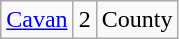<table class="wikitable sortable">
<tr>
<td><a href='#'>Cavan</a></td>
<td align="center">2</td>
<td>County</td>
</tr>
</table>
